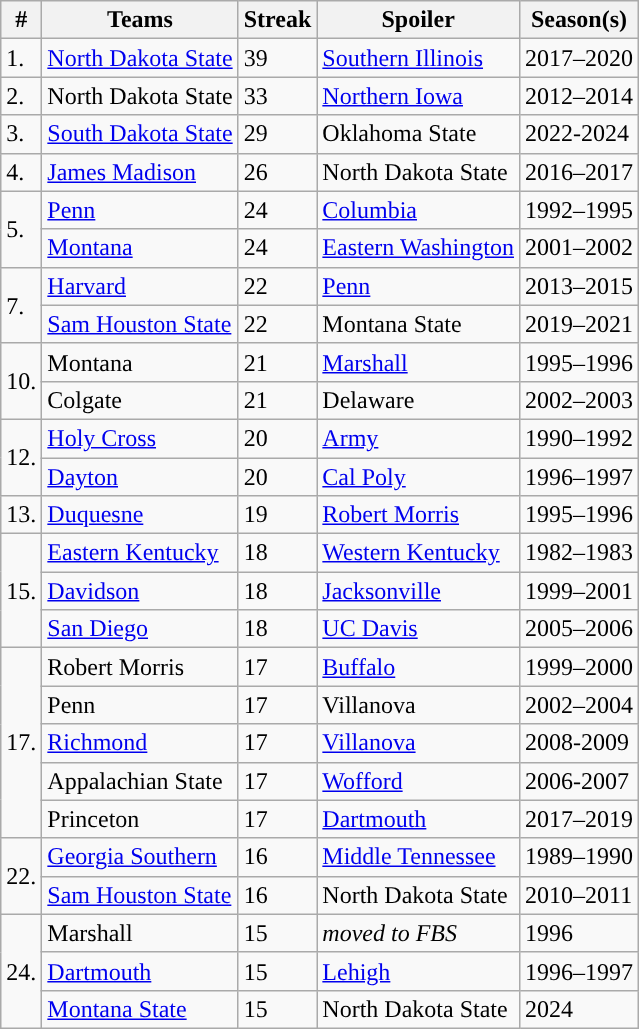<table class="wikitable sortable">
<tr>
<th>#</th>
<th>Teams</th>
<th>Streak</th>
<th>Spoiler</th>
<th>Season(s)</th>
</tr>
<tr>
<td>1.</td>
<td><a href='#'>North Dakota State</a></td>
<td>39</td>
<td><a href='#'>Southern Illinois</a></td>
<td>2017–2020</td>
</tr>
<tr>
<td>2.</td>
<td>North Dakota State</td>
<td>33</td>
<td><a href='#'>Northern Iowa</a></td>
<td>2012–2014</td>
</tr>
<tr>
<td>3.</td>
<td><a href='#'>South Dakota State</a></td>
<td>29</td>
<td>Oklahoma State</td>
<td>2022-2024</td>
</tr>
<tr>
<td>4.</td>
<td><a href='#'>James Madison</a></td>
<td>26</td>
<td>North Dakota State</td>
<td>2016–2017</td>
</tr>
<tr>
<td rowspan="2">5.</td>
<td><a href='#'>Penn</a></td>
<td>24</td>
<td><a href='#'>Columbia</a></td>
<td>1992–1995</td>
</tr>
<tr>
<td><a href='#'>Montana</a></td>
<td>24</td>
<td><a href='#'>Eastern Washington</a></td>
<td>2001–2002</td>
</tr>
<tr>
<td rowspan="2">7.</td>
<td><a href='#'>Harvard</a></td>
<td>22</td>
<td><a href='#'>Penn</a></td>
<td>2013–2015</td>
</tr>
<tr>
<td><a href='#'>Sam Houston State</a></td>
<td>22</td>
<td>Montana State</td>
<td>2019–2021</td>
</tr>
<tr>
<td rowspan="2">10.</td>
<td>Montana</td>
<td>21</td>
<td><a href='#'>Marshall</a></td>
<td>1995–1996</td>
</tr>
<tr>
<td>Colgate</td>
<td>21</td>
<td>Delaware</td>
<td>2002–2003</td>
</tr>
<tr>
<td rowspan="2">12.</td>
<td><a href='#'>Holy Cross</a></td>
<td>20</td>
<td><a href='#'>Army</a></td>
<td>1990–1992</td>
</tr>
<tr>
<td><a href='#'>Dayton</a></td>
<td>20</td>
<td><a href='#'>Cal Poly</a></td>
<td>1996–1997</td>
</tr>
<tr>
<td>13.</td>
<td><a href='#'>Duquesne</a></td>
<td>19</td>
<td><a href='#'>Robert Morris</a></td>
<td>1995–1996</td>
</tr>
<tr>
<td rowspan="3">15.</td>
<td><a href='#'>Eastern Kentucky</a></td>
<td>18</td>
<td><a href='#'>Western Kentucky</a></td>
<td>1982–1983</td>
</tr>
<tr>
<td><a href='#'>Davidson</a></td>
<td>18</td>
<td><a href='#'>Jacksonville</a></td>
<td>1999–2001</td>
</tr>
<tr>
<td><a href='#'>San Diego</a></td>
<td>18</td>
<td><a href='#'>UC Davis</a></td>
<td>2005–2006</td>
</tr>
<tr>
<td rowspan="5”">17.</td>
<td>Robert Morris</td>
<td>17</td>
<td><a href='#'>Buffalo</a></td>
<td>1999–2000</td>
</tr>
<tr>
<td>Penn</td>
<td>17</td>
<td>Villanova</td>
<td>2002–2004</td>
</tr>
<tr>
<td><a href='#'>Richmond</a></td>
<td>17</td>
<td><a href='#'>Villanova</a></td>
<td>2008-2009</td>
</tr>
<tr>
<td>Appalachian State</td>
<td>17</td>
<td><a href='#'>Wofford</a></td>
<td>2006-2007</td>
</tr>
<tr>
<td>Princeton</td>
<td>17</td>
<td><a href='#'>Dartmouth</a></td>
<td>2017–2019</td>
</tr>
<tr>
<td rowspan="2">22.</td>
<td><a href='#'>Georgia Southern</a></td>
<td>16</td>
<td><a href='#'>Middle Tennessee</a></td>
<td>1989–1990</td>
</tr>
<tr>
<td><a href='#'>Sam Houston State</a></td>
<td>16</td>
<td>North Dakota State</td>
<td>2010–2011</td>
</tr>
<tr>
<td rowspan="3">24.</td>
<td>Marshall</td>
<td>15</td>
<td><em>moved to FBS</em></td>
<td>1996</td>
</tr>
<tr>
<td><a href='#'>Dartmouth</a></td>
<td>15</td>
<td><a href='#'>Lehigh</a></td>
<td>1996–1997</td>
</tr>
<tr>
<td><a href='#'>Montana State</a></td>
<td>15</td>
<td>North Dakota State</td>
<td>2024</td>
</tr>
</table>
